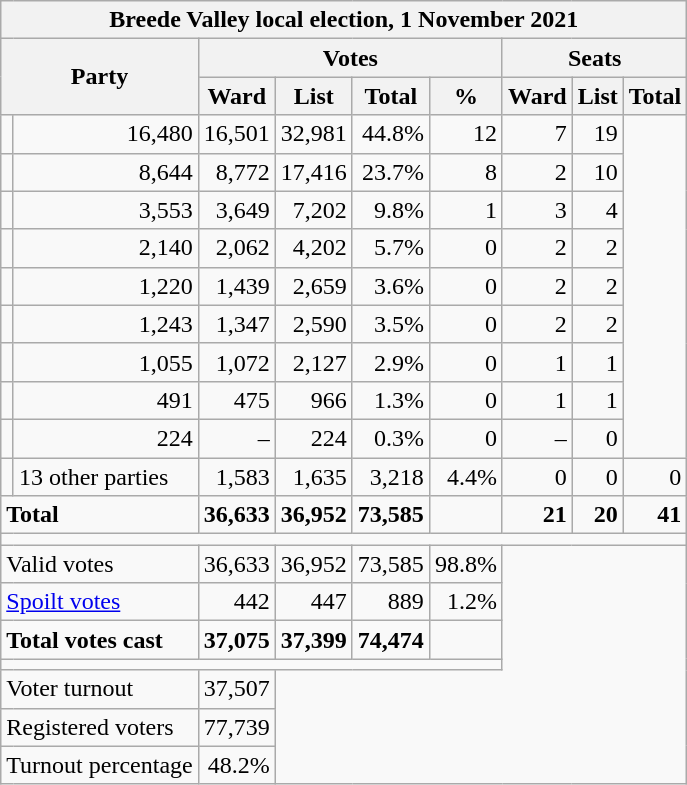<table class=wikitable style="text-align:right">
<tr>
<th colspan="9" align="center">Breede Valley local election, 1 November 2021</th>
</tr>
<tr>
<th rowspan="2" colspan="2">Party</th>
<th colspan="4" align="center">Votes</th>
<th colspan="3" align="center">Seats</th>
</tr>
<tr>
<th>Ward</th>
<th>List</th>
<th>Total</th>
<th>%</th>
<th>Ward</th>
<th>List</th>
<th>Total</th>
</tr>
<tr>
<td></td>
<td>16,480</td>
<td>16,501</td>
<td>32,981</td>
<td>44.8%</td>
<td>12</td>
<td>7</td>
<td>19</td>
</tr>
<tr>
<td></td>
<td>8,644</td>
<td>8,772</td>
<td>17,416</td>
<td>23.7%</td>
<td>8</td>
<td>2</td>
<td>10</td>
</tr>
<tr>
<td></td>
<td>3,553</td>
<td>3,649</td>
<td>7,202</td>
<td>9.8%</td>
<td>1</td>
<td>3</td>
<td>4</td>
</tr>
<tr>
<td></td>
<td>2,140</td>
<td>2,062</td>
<td>4,202</td>
<td>5.7%</td>
<td>0</td>
<td>2</td>
<td>2</td>
</tr>
<tr>
<td></td>
<td>1,220</td>
<td>1,439</td>
<td>2,659</td>
<td>3.6%</td>
<td>0</td>
<td>2</td>
<td>2</td>
</tr>
<tr>
<td></td>
<td>1,243</td>
<td>1,347</td>
<td>2,590</td>
<td>3.5%</td>
<td>0</td>
<td>2</td>
<td>2</td>
</tr>
<tr>
<td></td>
<td>1,055</td>
<td>1,072</td>
<td>2,127</td>
<td>2.9%</td>
<td>0</td>
<td>1</td>
<td>1</td>
</tr>
<tr>
<td></td>
<td>491</td>
<td>475</td>
<td>966</td>
<td>1.3%</td>
<td>0</td>
<td>1</td>
<td>1</td>
</tr>
<tr>
<td></td>
<td>224</td>
<td>–</td>
<td>224</td>
<td>0.3%</td>
<td>0</td>
<td>–</td>
<td>0</td>
</tr>
<tr>
<td></td>
<td style="text-align:left">13 other parties</td>
<td>1,583</td>
<td>1,635</td>
<td>3,218</td>
<td>4.4%</td>
<td>0</td>
<td>0</td>
<td>0</td>
</tr>
<tr>
<td colspan="2" style="text-align:left"><strong>Total</strong></td>
<td><strong>36,633</strong></td>
<td><strong>36,952</strong></td>
<td><strong>73,585</strong></td>
<td></td>
<td><strong>21</strong></td>
<td><strong>20</strong></td>
<td><strong>41</strong></td>
</tr>
<tr>
<td colspan="9"></td>
</tr>
<tr>
<td colspan="2" style="text-align:left">Valid votes</td>
<td>36,633</td>
<td>36,952</td>
<td>73,585</td>
<td>98.8%</td>
</tr>
<tr>
<td colspan="2" style="text-align:left"><a href='#'>Spoilt votes</a></td>
<td>442</td>
<td>447</td>
<td>889</td>
<td>1.2%</td>
</tr>
<tr>
<td colspan="2" style="text-align:left"><strong>Total votes cast</strong></td>
<td><strong>37,075</strong></td>
<td><strong>37,399</strong></td>
<td><strong>74,474</strong></td>
<td></td>
</tr>
<tr>
<td colspan="6"></td>
</tr>
<tr>
<td colspan="2" style="text-align:left">Voter turnout</td>
<td>37,507</td>
</tr>
<tr>
<td colspan="2" style="text-align:left">Registered voters</td>
<td>77,739</td>
</tr>
<tr>
<td colspan="2" style="text-align:left">Turnout percentage</td>
<td>48.2%</td>
</tr>
</table>
